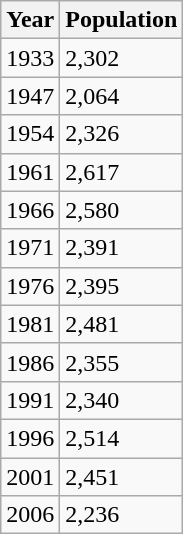<table class="wikitable">
<tr>
<th>Year</th>
<th>Population</th>
</tr>
<tr>
<td>1933</td>
<td>2,302</td>
</tr>
<tr>
<td>1947</td>
<td>2,064</td>
</tr>
<tr>
<td>1954</td>
<td>2,326</td>
</tr>
<tr>
<td>1961</td>
<td>2,617</td>
</tr>
<tr>
<td>1966</td>
<td>2,580</td>
</tr>
<tr>
<td>1971</td>
<td>2,391</td>
</tr>
<tr>
<td>1976</td>
<td>2,395</td>
</tr>
<tr>
<td>1981</td>
<td>2,481</td>
</tr>
<tr>
<td>1986</td>
<td>2,355</td>
</tr>
<tr>
<td>1991</td>
<td>2,340</td>
</tr>
<tr>
<td>1996</td>
<td>2,514</td>
</tr>
<tr>
<td>2001</td>
<td>2,451</td>
</tr>
<tr>
<td>2006</td>
<td>2,236</td>
</tr>
</table>
